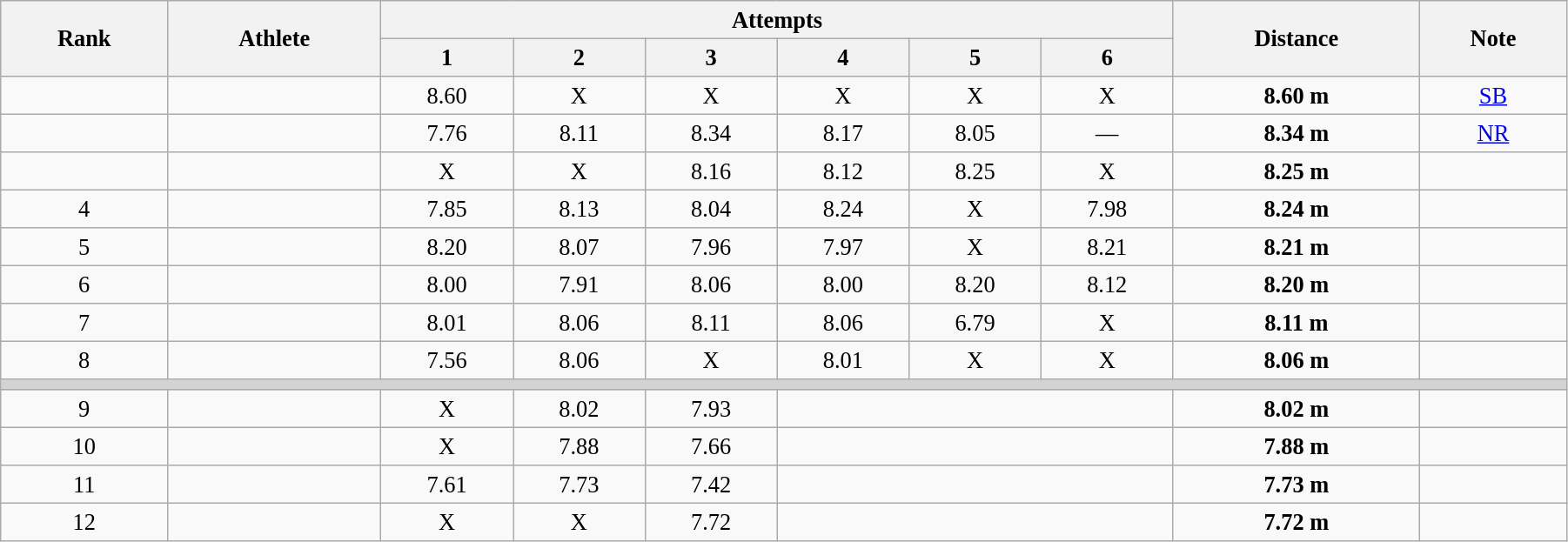<table class="wikitable" style=" text-align:center; font-size:110%;" width="95%">
<tr>
<th rowspan="2">Rank</th>
<th rowspan="2">Athlete</th>
<th colspan="6">Attempts</th>
<th rowspan="2">Distance</th>
<th rowspan="2">Note</th>
</tr>
<tr>
<th>1</th>
<th>2</th>
<th>3</th>
<th>4</th>
<th>5</th>
<th>6</th>
</tr>
<tr>
<td></td>
<td align=left></td>
<td>8.60</td>
<td>X</td>
<td>X</td>
<td>X</td>
<td>X</td>
<td>X</td>
<td><strong>8.60 m </strong></td>
<td><a href='#'>SB</a></td>
</tr>
<tr>
<td></td>
<td align=left></td>
<td>7.76</td>
<td>8.11</td>
<td>8.34</td>
<td>8.17</td>
<td>8.05</td>
<td>—</td>
<td><strong>8.34 m </strong></td>
<td><a href='#'>NR</a></td>
</tr>
<tr>
<td></td>
<td align=left></td>
<td>X</td>
<td>X</td>
<td>8.16</td>
<td>8.12</td>
<td>8.25</td>
<td>X</td>
<td><strong>8.25 m </strong></td>
<td></td>
</tr>
<tr>
<td>4</td>
<td align=left></td>
<td>7.85</td>
<td>8.13</td>
<td>8.04</td>
<td>8.24</td>
<td>X</td>
<td>7.98</td>
<td><strong>8.24 m </strong></td>
<td></td>
</tr>
<tr>
<td>5</td>
<td align=left></td>
<td>8.20</td>
<td>8.07</td>
<td>7.96</td>
<td>7.97</td>
<td>X</td>
<td>8.21</td>
<td><strong>8.21 m </strong></td>
<td></td>
</tr>
<tr>
<td>6</td>
<td align=left></td>
<td>8.00</td>
<td>7.91</td>
<td>8.06</td>
<td>8.00</td>
<td>8.20</td>
<td>8.12</td>
<td><strong>8.20 m </strong></td>
<td></td>
</tr>
<tr>
<td>7</td>
<td align=left></td>
<td>8.01</td>
<td>8.06</td>
<td>8.11</td>
<td>8.06</td>
<td>6.79</td>
<td>X</td>
<td><strong>8.11 m </strong></td>
<td></td>
</tr>
<tr>
<td>8</td>
<td align=left></td>
<td>7.56</td>
<td>8.06</td>
<td>X</td>
<td>8.01</td>
<td>X</td>
<td>X</td>
<td><strong>8.06 m </strong></td>
<td></td>
</tr>
<tr>
<td colspan=10 bgcolor=lightgray></td>
</tr>
<tr>
<td>9</td>
<td align=left></td>
<td>X</td>
<td>8.02</td>
<td>7.93</td>
<td colspan=3></td>
<td><strong>8.02 m </strong></td>
<td></td>
</tr>
<tr>
<td>10</td>
<td align=left></td>
<td>X</td>
<td>7.88</td>
<td>7.66</td>
<td colspan=3></td>
<td><strong>7.88 m </strong></td>
<td></td>
</tr>
<tr>
<td>11</td>
<td align=left></td>
<td>7.61</td>
<td>7.73</td>
<td>7.42</td>
<td colspan=3></td>
<td><strong>7.73 m </strong></td>
<td></td>
</tr>
<tr>
<td>12</td>
<td align=left></td>
<td>X</td>
<td>X</td>
<td>7.72</td>
<td colspan=3></td>
<td><strong>7.72 m </strong></td>
<td></td>
</tr>
</table>
